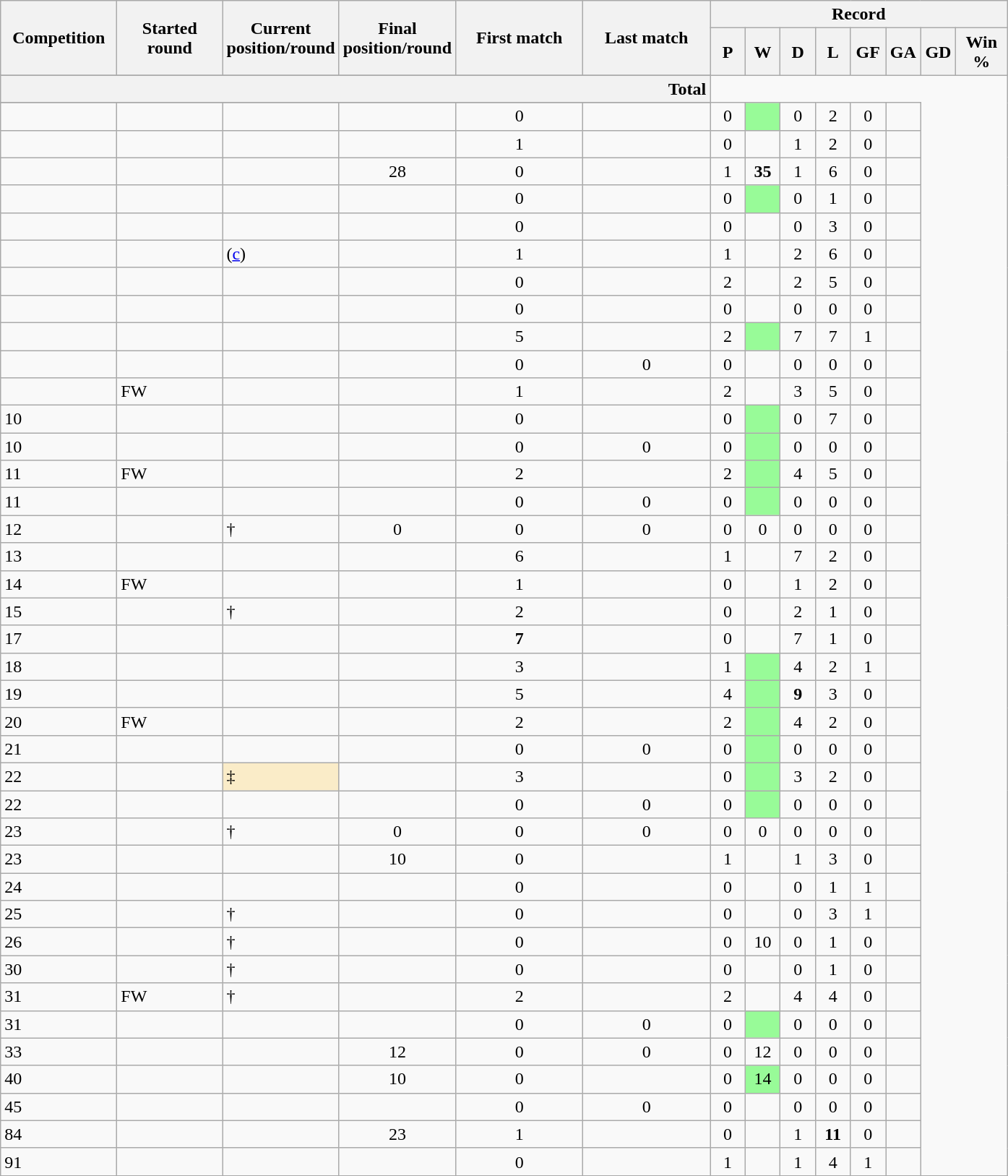<table class="wikitable" style="text-align: center">
<tr>
<th rowspan=2 width="100">Competition</th>
<th rowspan=2 width="90">Started round</th>
<th rowspan=2 width="90">Current position/round</th>
<th rowspan=2 width="90">Final position/round</th>
<th rowspan=2 width="110">First match</th>
<th rowspan=2 width="110">Last match</th>
<th colspan=8>Record</th>
</tr>
<tr>
<th width="25">P</th>
<th width="25">W</th>
<th width="25">D</th>
<th width="25">L</th>
<th width="25">GF</th>
<th width="25">GA</th>
<th width="25">GD</th>
<th width="40">Win %</th>
</tr>
<tr>
</tr>
<tr>
</tr>
<tr>
<th colspan=6 style="text-align: right;">Total<br></th>
</tr>
<tr>
</tr>
<tr>
<td align=left></td>
<td align=left></td>
<td align=left> </td>
<td></td>
<td>0</td>
<td></td>
<td>0</td>
<td style="background:#98FB98"></td>
<td>0</td>
<td>2</td>
<td>0</td>
<td></td>
</tr>
<tr>
<td align=left></td>
<td align=left></td>
<td align=left> </td>
<td></td>
<td>1</td>
<td></td>
<td>0</td>
<td></td>
<td>1</td>
<td>2</td>
<td>0</td>
<td></td>
</tr>
<tr>
<td align=left></td>
<td align=left></td>
<td align=left> </td>
<td>28</td>
<td>0</td>
<td></td>
<td>1</td>
<td><strong>35</strong></td>
<td>1</td>
<td>6</td>
<td>0</td>
<td></td>
</tr>
<tr>
<td align=left></td>
<td align=left></td>
<td align=left> </td>
<td></td>
<td>0</td>
<td></td>
<td>0</td>
<td style="background:#98FB98"></td>
<td>0</td>
<td>1</td>
<td>0</td>
<td></td>
</tr>
<tr>
<td align=left></td>
<td align=left></td>
<td align=left> </td>
<td></td>
<td>0</td>
<td></td>
<td>0</td>
<td></td>
<td>0</td>
<td>3</td>
<td>0</td>
<td></td>
</tr>
<tr>
<td align=left></td>
<td align=left></td>
<td align=left>  (<a href='#'>c</a>)</td>
<td></td>
<td>1</td>
<td></td>
<td>1</td>
<td></td>
<td>2</td>
<td>6</td>
<td>0</td>
<td></td>
</tr>
<tr>
<td align=left></td>
<td align=left></td>
<td align=left> </td>
<td></td>
<td>0</td>
<td></td>
<td>2</td>
<td></td>
<td>2</td>
<td>5</td>
<td>0</td>
<td></td>
</tr>
<tr>
<td align=left></td>
<td align=left></td>
<td align=left> </td>
<td></td>
<td>0</td>
<td></td>
<td>0</td>
<td></td>
<td>0</td>
<td>0</td>
<td>0</td>
<td></td>
</tr>
<tr>
<td align=left></td>
<td align=left></td>
<td align=left> </td>
<td></td>
<td>5</td>
<td></td>
<td>2</td>
<td style="background:#98FB98"></td>
<td>7</td>
<td>7</td>
<td>1</td>
<td></td>
</tr>
<tr>
<td align=left></td>
<td align=left></td>
<td align=left> </td>
<td></td>
<td>0</td>
<td>0</td>
<td>0</td>
<td></td>
<td>0</td>
<td>0</td>
<td>0</td>
<td></td>
</tr>
<tr>
<td align=left></td>
<td align=left>FW</td>
<td align=left> </td>
<td></td>
<td>1</td>
<td></td>
<td>2</td>
<td></td>
<td>3</td>
<td>5</td>
<td>0</td>
<td></td>
</tr>
<tr>
<td align=left>10</td>
<td align=left></td>
<td align=left> </td>
<td></td>
<td>0</td>
<td></td>
<td>0</td>
<td style="background:#98FB98"></td>
<td>0</td>
<td>7</td>
<td>0</td>
<td></td>
</tr>
<tr>
<td align=left>10</td>
<td align=left></td>
<td align=left> </td>
<td></td>
<td>0</td>
<td>0</td>
<td>0</td>
<td style="background:#98FB98"></td>
<td>0</td>
<td>0</td>
<td>0</td>
<td></td>
</tr>
<tr>
<td align=left>11</td>
<td align=left>FW</td>
<td align=left> </td>
<td></td>
<td>2</td>
<td></td>
<td>2</td>
<td style="background:#98FB98"></td>
<td>4</td>
<td>5</td>
<td>0</td>
<td></td>
</tr>
<tr>
<td align=left>11</td>
<td align=left></td>
<td align=left> </td>
<td></td>
<td>0</td>
<td>0</td>
<td>0</td>
<td style="background:#98FB98"></td>
<td>0</td>
<td>0</td>
<td>0</td>
<td></td>
</tr>
<tr>
<td align=left>12</td>
<td align=left></td>
<td align=left>  †</td>
<td>0</td>
<td>0</td>
<td>0</td>
<td>0</td>
<td>0</td>
<td>0</td>
<td>0</td>
<td>0</td>
<td></td>
</tr>
<tr>
<td align=left>13</td>
<td align=left></td>
<td align=left> </td>
<td></td>
<td>6</td>
<td></td>
<td>1</td>
<td></td>
<td>7</td>
<td>2</td>
<td>0</td>
<td></td>
</tr>
<tr>
<td align=left>14</td>
<td align=left>FW</td>
<td align=left> </td>
<td></td>
<td>1</td>
<td></td>
<td>0</td>
<td></td>
<td>1</td>
<td>2</td>
<td>0</td>
<td></td>
</tr>
<tr>
<td align=left>15</td>
<td align=left></td>
<td align=left>  †</td>
<td></td>
<td>2</td>
<td></td>
<td>0</td>
<td></td>
<td>2</td>
<td>1</td>
<td>0</td>
<td></td>
</tr>
<tr>
<td align=left>17</td>
<td align=left></td>
<td align=left> </td>
<td><strong></strong></td>
<td><strong>7</strong></td>
<td></td>
<td>0</td>
<td></td>
<td>7</td>
<td>1</td>
<td>0</td>
<td></td>
</tr>
<tr>
<td align=left>18</td>
<td align=left></td>
<td align=left> </td>
<td></td>
<td>3</td>
<td></td>
<td>1</td>
<td style="background:#98FB98"></td>
<td>4</td>
<td>2</td>
<td>1</td>
<td></td>
</tr>
<tr>
<td align=left>19</td>
<td align=left></td>
<td align=left> </td>
<td></td>
<td>5</td>
<td></td>
<td>4</td>
<td style="background:#98FB98"></td>
<td><strong>9</strong></td>
<td>3</td>
<td>0</td>
<td></td>
</tr>
<tr>
<td align=left>20</td>
<td align=left>FW</td>
<td align=left> </td>
<td></td>
<td>2</td>
<td></td>
<td>2</td>
<td style="background:#98FB98"></td>
<td>4</td>
<td>2</td>
<td>0</td>
<td></td>
</tr>
<tr>
<td align=left>21</td>
<td align=left></td>
<td align=left> </td>
<td></td>
<td>0</td>
<td>0</td>
<td>0</td>
<td style="background:#98FB98"></td>
<td>0</td>
<td>0</td>
<td>0</td>
<td></td>
</tr>
<tr>
<td align=left>22</td>
<td align=left></td>
<td style="background:#faecc8; text-align:left;">  ‡</td>
<td></td>
<td>3</td>
<td></td>
<td>0</td>
<td style="background:#98FB98"></td>
<td>3</td>
<td>2</td>
<td>0</td>
<td></td>
</tr>
<tr>
<td align=left>22</td>
<td align=left></td>
<td align=left> </td>
<td></td>
<td>0</td>
<td>0</td>
<td>0</td>
<td style="background:#98FB98"></td>
<td>0</td>
<td>0</td>
<td>0</td>
<td></td>
</tr>
<tr>
<td align=left>23</td>
<td align=left></td>
<td align=left>  †</td>
<td>0</td>
<td>0</td>
<td>0</td>
<td>0</td>
<td>0</td>
<td>0</td>
<td>0</td>
<td>0</td>
<td></td>
</tr>
<tr>
<td align=left>23</td>
<td align=left></td>
<td align=left> </td>
<td>10</td>
<td>0</td>
<td></td>
<td>1</td>
<td></td>
<td>1</td>
<td>3</td>
<td>0</td>
<td></td>
</tr>
<tr>
<td align=left>24</td>
<td align=left></td>
<td align=left> </td>
<td></td>
<td>0</td>
<td></td>
<td>0</td>
<td></td>
<td>0</td>
<td>1</td>
<td>1</td>
<td></td>
</tr>
<tr>
<td align=left>25</td>
<td align=left></td>
<td align=left>  †</td>
<td></td>
<td>0</td>
<td></td>
<td>0</td>
<td></td>
<td>0</td>
<td>3</td>
<td>1</td>
<td></td>
</tr>
<tr>
<td align=left>26</td>
<td align=left></td>
<td align=left>  †</td>
<td></td>
<td>0</td>
<td></td>
<td>0</td>
<td>10</td>
<td>0</td>
<td>1</td>
<td>0</td>
<td></td>
</tr>
<tr>
<td align=left>30</td>
<td align=left></td>
<td align=left>  †</td>
<td></td>
<td>0</td>
<td></td>
<td>0</td>
<td></td>
<td>0</td>
<td>1</td>
<td>0</td>
<td></td>
</tr>
<tr>
<td align=left>31</td>
<td align=left>FW</td>
<td align=left>  †</td>
<td></td>
<td>2</td>
<td></td>
<td>2</td>
<td></td>
<td>4</td>
<td>4</td>
<td>0</td>
<td></td>
</tr>
<tr>
<td align=left>31</td>
<td align=left></td>
<td align=left> </td>
<td></td>
<td>0</td>
<td>0</td>
<td>0</td>
<td style="background:#98FB98"></td>
<td>0</td>
<td>0</td>
<td>0</td>
<td></td>
</tr>
<tr>
<td align=left>33</td>
<td align=left></td>
<td align=left> </td>
<td>12</td>
<td>0</td>
<td>0</td>
<td>0</td>
<td>12</td>
<td>0</td>
<td>0</td>
<td>0</td>
<td></td>
</tr>
<tr>
<td align=left>40</td>
<td align=left></td>
<td align=left> </td>
<td>10</td>
<td>0</td>
<td></td>
<td>0</td>
<td style="background:#98FB98">14</td>
<td>0</td>
<td>0</td>
<td>0</td>
<td></td>
</tr>
<tr>
<td align=left>45</td>
<td align=left></td>
<td align=left> </td>
<td></td>
<td>0</td>
<td>0</td>
<td>0</td>
<td></td>
<td>0</td>
<td>0</td>
<td>0</td>
<td></td>
</tr>
<tr>
<td align=left>84</td>
<td align=left></td>
<td align=left> </td>
<td>23</td>
<td>1</td>
<td></td>
<td>0</td>
<td></td>
<td>1</td>
<td><strong>11</strong></td>
<td>0</td>
<td></td>
</tr>
<tr>
<td align=left>91</td>
<td align=left></td>
<td align=left> </td>
<td></td>
<td>0</td>
<td></td>
<td>1</td>
<td></td>
<td>1</td>
<td>4</td>
<td>1</td>
<td></td>
</tr>
<tr>
</tr>
</table>
